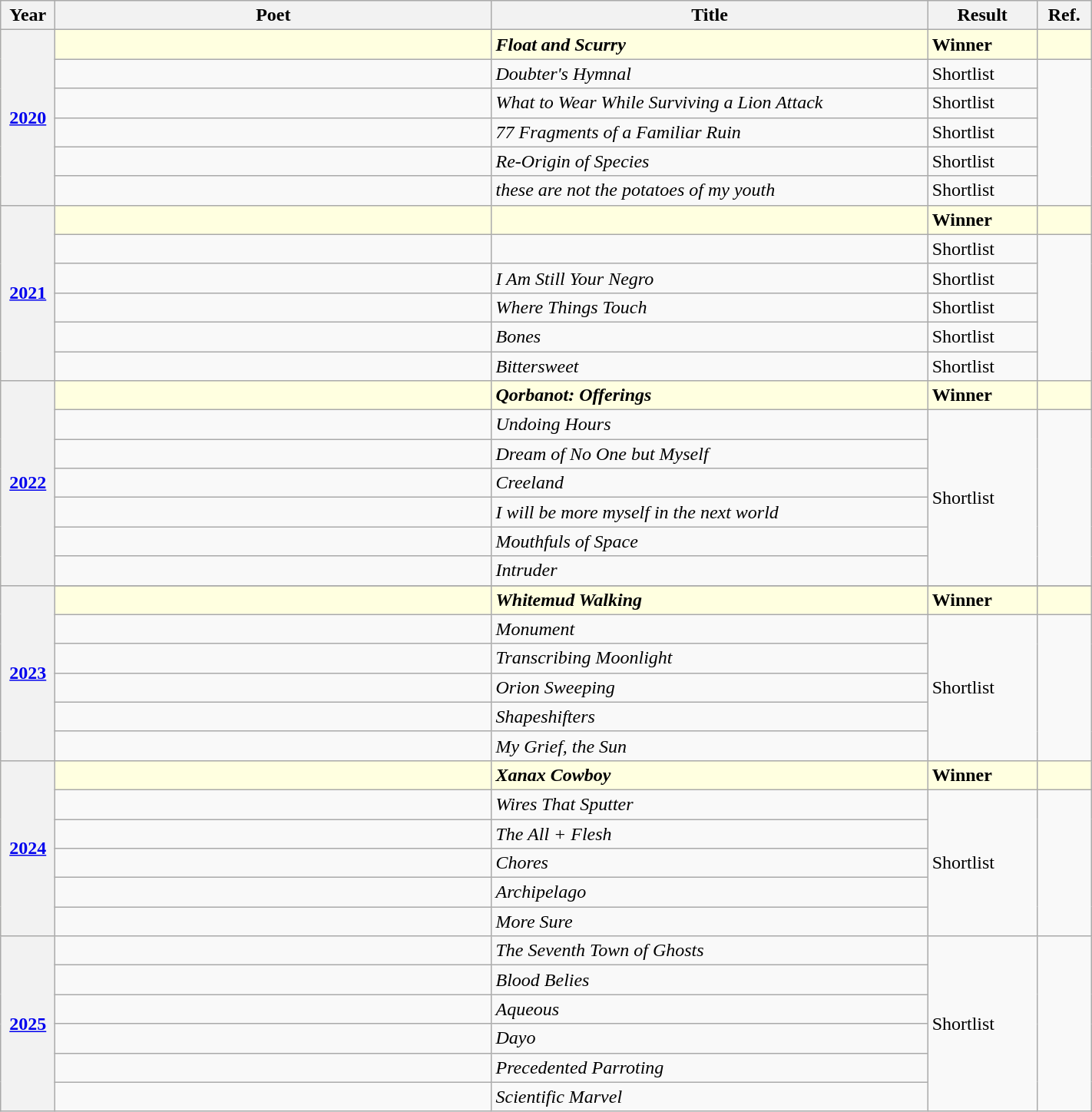<table class="wikitable sortable mw-collapsible" width=75% width=100%>
<tr>
<th width=5%>Year</th>
<th width=40%>Poet</th>
<th width=40%>Title</th>
<th width=10%>Result</th>
<th width=5% class="unsortable">Ref.</th>
</tr>
<tr style=background:lightyellow>
<th rowspan="6"><a href='#'>2020</a></th>
<td><strong></strong></td>
<td><strong><em>Float and Scurry</em></strong></td>
<td><strong>Winner</strong></td>
<td></td>
</tr>
<tr>
<td></td>
<td><em>Doubter's Hymnal</em></td>
<td>Shortlist</td>
<td rowspan=5></td>
</tr>
<tr>
<td></td>
<td><em>What to Wear While Surviving a Lion Attack</em></td>
<td>Shortlist</td>
</tr>
<tr>
<td></td>
<td><em>77 Fragments of a Familiar Ruin</em></td>
<td>Shortlist</td>
</tr>
<tr>
<td></td>
<td><em>Re-Origin of Species</em></td>
<td>Shortlist</td>
</tr>
<tr>
<td></td>
<td><em>these are not the potatoes of my youth</em></td>
<td>Shortlist</td>
</tr>
<tr style=background:lightyellow>
<th rowspan="6"><a href='#'>2021</a></th>
<td><strong></strong></td>
<td><strong><em></em></strong></td>
<td><strong>Winner</strong></td>
<td></td>
</tr>
<tr>
<td></td>
<td><em></em></td>
<td>Shortlist</td>
<td rowspan=5></td>
</tr>
<tr>
<td></td>
<td><em>I Am Still Your Negro</em></td>
<td>Shortlist</td>
</tr>
<tr>
<td></td>
<td><em>Where Things Touch</em></td>
<td>Shortlist</td>
</tr>
<tr>
<td></td>
<td><em>Bones</em></td>
<td>Shortlist</td>
</tr>
<tr>
<td></td>
<td><em>Bittersweet</em></td>
<td>Shortlist</td>
</tr>
<tr style=background:lightyellow>
<th rowspan="7"><a href='#'>2022</a></th>
<td><strong></strong></td>
<td><strong><em>Qorbanot: Offerings</em></strong></td>
<td><strong>Winner</strong></td>
<td></td>
</tr>
<tr>
<td></td>
<td><em>Undoing Hours</em></td>
<td rowspan=6>Shortlist</td>
<td rowspan=6></td>
</tr>
<tr>
<td></td>
<td><em>Dream of No One but Myself</em></td>
</tr>
<tr>
<td></td>
<td><em>Creeland</em></td>
</tr>
<tr>
<td></td>
<td><em>I will be more myself in the next world</em></td>
</tr>
<tr>
<td></td>
<td><em>Mouthfuls of Space</em></td>
</tr>
<tr>
<td></td>
<td><em>Intruder</em></td>
</tr>
<tr>
<th rowspan="7"><a href='#'>2023</a></th>
</tr>
<tr style=background:lightyellow>
<td><strong></strong></td>
<td><strong><em>Whitemud Walking</em></strong></td>
<td><strong>Winner</strong></td>
<td></td>
</tr>
<tr>
<td></td>
<td><em>Monument</em></td>
<td rowspan=5>Shortlist</td>
<td rowspan=5></td>
</tr>
<tr>
<td></td>
<td><em>Transcribing Moonlight</em></td>
</tr>
<tr>
<td></td>
<td><em>Orion Sweeping</em></td>
</tr>
<tr>
<td></td>
<td><em>Shapeshifters</em></td>
</tr>
<tr>
<td></td>
<td><em>My Grief, the Sun</em></td>
</tr>
<tr style=background:lightyellow>
<th rowspan="6"><a href='#'>2024</a></th>
<td><strong></strong></td>
<td><strong><em>Xanax Cowboy</em></strong></td>
<td><strong>Winner</strong></td>
<td></td>
</tr>
<tr>
<td></td>
<td><em>Wires That Sputter</em></td>
<td rowspan=5>Shortlist</td>
<td rowspan=5></td>
</tr>
<tr>
<td></td>
<td><em>The All + Flesh</em></td>
</tr>
<tr>
<td></td>
<td><em>Chores</em></td>
</tr>
<tr>
<td></td>
<td><em>Archipelago</em></td>
</tr>
<tr>
<td></td>
<td><em>More Sure</em></td>
</tr>
<tr>
<th rowspan="6"><a href='#'>2025</a></th>
<td></td>
<td><em>The Seventh Town of Ghosts</em></td>
<td rowspan=6>Shortlist</td>
<td rowspan=6></td>
</tr>
<tr>
<td></td>
<td><em>Blood Belies</em></td>
</tr>
<tr>
<td></td>
<td><em>Aqueous</em></td>
</tr>
<tr>
<td></td>
<td><em>Dayo</em></td>
</tr>
<tr>
<td></td>
<td><em>Precedented Parroting</em></td>
</tr>
<tr>
<td></td>
<td><em>Scientific Marvel</em></td>
</tr>
</table>
